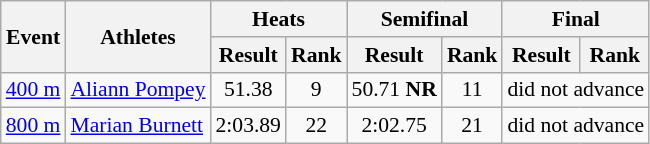<table class="wikitable" border="1" style="font-size:90%">
<tr>
<th rowspan="2">Event</th>
<th rowspan="2">Athletes</th>
<th colspan="2">Heats</th>
<th colspan="2">Semifinal</th>
<th colspan="2">Final</th>
</tr>
<tr>
<th>Result</th>
<th>Rank</th>
<th>Result</th>
<th>Rank</th>
<th>Result</th>
<th>Rank</th>
</tr>
<tr>
<td><a href='#'>400 m</a></td>
<td><a href='#'>Aliann Pompey</a></td>
<td align=center>51.38</td>
<td align=center>9</td>
<td align=center>50.71 <strong>NR</strong></td>
<td align=center>11</td>
<td align=center colspan=2>did not advance</td>
</tr>
<tr>
<td><a href='#'>800 m</a></td>
<td><a href='#'>Marian Burnett</a></td>
<td align=center>2:03.89</td>
<td align=center>22</td>
<td align=center>2:02.75</td>
<td align=center>21</td>
<td align=center colspan=2>did not advance</td>
</tr>
</table>
